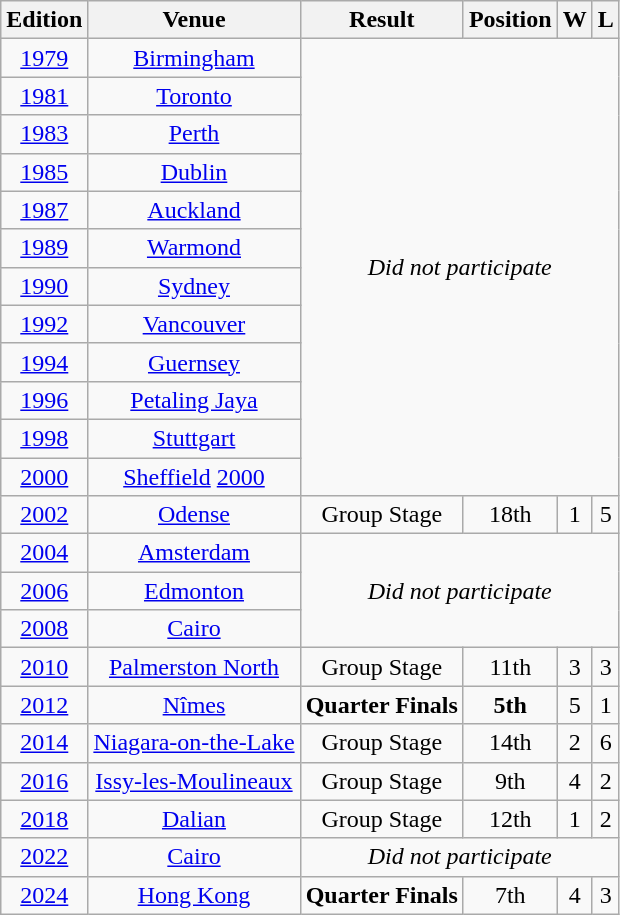<table class="wikitable" style="text-align:center;">
<tr>
<th>Edition</th>
<th>Venue</th>
<th>Result</th>
<th>Position</th>
<th>W</th>
<th>L</th>
</tr>
<tr>
<td><a href='#'>1979</a></td>
<td> <a href='#'>Birmingham</a></td>
<td rowspan=12 colspan=4><em>Did not participate</em></td>
</tr>
<tr>
<td><a href='#'>1981</a></td>
<td> <a href='#'>Toronto</a></td>
</tr>
<tr>
<td><a href='#'>1983</a></td>
<td> <a href='#'>Perth</a></td>
</tr>
<tr>
<td><a href='#'>1985</a></td>
<td> <a href='#'>Dublin</a></td>
</tr>
<tr>
<td><a href='#'>1987</a></td>
<td> <a href='#'>Auckland</a></td>
</tr>
<tr>
<td><a href='#'>1989</a></td>
<td> <a href='#'>Warmond</a></td>
</tr>
<tr>
<td><a href='#'>1990</a></td>
<td> <a href='#'>Sydney</a></td>
</tr>
<tr>
<td><a href='#'>1992</a></td>
<td> <a href='#'>Vancouver</a></td>
</tr>
<tr>
<td><a href='#'>1994</a></td>
<td> <a href='#'>Guernsey</a></td>
</tr>
<tr>
<td><a href='#'>1996</a></td>
<td> <a href='#'>Petaling Jaya</a></td>
</tr>
<tr>
<td><a href='#'>1998</a></td>
<td> <a href='#'>Stuttgart</a></td>
</tr>
<tr>
<td><a href='#'>2000</a></td>
<td> <a href='#'>Sheffield</a> <a href='#'>2000</a></td>
</tr>
<tr>
<td><a href='#'>2002</a></td>
<td> <a href='#'>Odense</a></td>
<td>Group Stage</td>
<td>18th</td>
<td>1</td>
<td>5</td>
</tr>
<tr>
<td><a href='#'>2004</a></td>
<td> <a href='#'>Amsterdam</a></td>
<td rowspan=3 colspan=4><em>Did not participate</em></td>
</tr>
<tr>
<td><a href='#'>2006</a></td>
<td> <a href='#'>Edmonton</a></td>
</tr>
<tr>
<td><a href='#'>2008</a></td>
<td> <a href='#'>Cairo</a></td>
</tr>
<tr>
<td><a href='#'>2010</a></td>
<td> <a href='#'>Palmerston North</a></td>
<td>Group Stage</td>
<td>11th</td>
<td>3</td>
<td>3</td>
</tr>
<tr>
<td><a href='#'>2012</a></td>
<td> <a href='#'>Nîmes</a></td>
<td><strong>Quarter Finals</strong></td>
<td><strong>5th</strong></td>
<td>5</td>
<td>1</td>
</tr>
<tr>
<td><a href='#'>2014</a></td>
<td> <a href='#'>Niagara-on-the-Lake</a></td>
<td>Group Stage</td>
<td>14th</td>
<td>2</td>
<td>6</td>
</tr>
<tr>
<td><a href='#'>2016</a></td>
<td> <a href='#'>Issy-les-Moulineaux</a></td>
<td>Group Stage</td>
<td>9th</td>
<td>4</td>
<td>2</td>
</tr>
<tr>
<td><a href='#'>2018</a></td>
<td> <a href='#'>Dalian</a></td>
<td>Group Stage</td>
<td>12th</td>
<td>1</td>
<td>2</td>
</tr>
<tr>
<td><a href='#'>2022</a></td>
<td> <a href='#'>Cairo</a></td>
<td colspan=4><em>Did not participate</em></td>
</tr>
<tr>
<td><a href='#'>2024</a></td>
<td> <a href='#'>Hong Kong</a></td>
<td><strong>Quarter Finals</strong></td>
<td>7th</td>
<td>4</td>
<td>3</td>
</tr>
</table>
